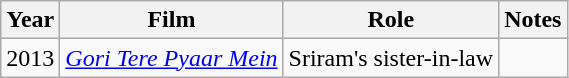<table class="wikitable sortable">
<tr>
<th>Year</th>
<th>Film</th>
<th>Role</th>
<th>Notes</th>
</tr>
<tr>
<td>2013</td>
<td><em><a href='#'>Gori Tere Pyaar Mein</a></em></td>
<td>Sriram's sister-in-law</td>
<td></td>
</tr>
</table>
